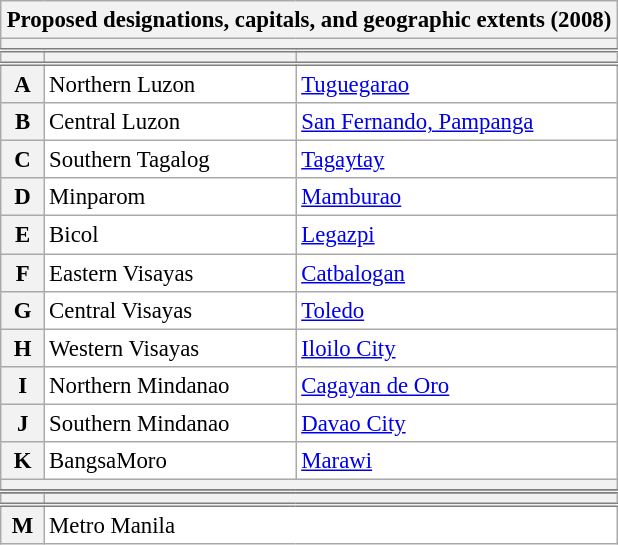<table class="wikitable sortable" style="font-size:95%;background-color:white;white-space:nowrap;border:none;margin:auto;">
<tr style="vertical-align:top;">
<th scope="col" style="text-align:center;" colspan="3">Proposed designations, capitals, and geographic extents (2008)</th>
</tr>
<tr style="vertical-align:top;border-bottom:double grey;">
<th scope="col" style="text-align:center;" colspan="3"></th>
</tr>
<tr style="vertical-align:top;border-bottom:double grey;">
<th scope="col" style="text-align:center;"></th>
<th scope="col" style="text-align:left;"></th>
<th scope="col" style="text-align:left;"></th>
</tr>
<tr>
<th scope="row">A</th>
<td>Northern Luzon</td>
<td><a href='#'>Tuguegarao</a></td>
</tr>
<tr>
<th scope="row">B</th>
<td>Central Luzon</td>
<td><a href='#'>San Fernando, Pampanga</a></td>
</tr>
<tr>
<th scope="row">C</th>
<td>Southern Tagalog </td>
<td><a href='#'>Tagaytay</a></td>
</tr>
<tr>
<th scope="row">D</th>
<td>Minparom</td>
<td><a href='#'>Mamburao</a></td>
</tr>
<tr>
<th scope="row">E</th>
<td>Bicol</td>
<td><a href='#'>Legazpi</a></td>
</tr>
<tr>
<th scope="row">F</th>
<td>Eastern Visayas</td>
<td><a href='#'>Catbalogan</a></td>
</tr>
<tr>
<th scope="row">G</th>
<td>Central Visayas</td>
<td><a href='#'>Toledo</a></td>
</tr>
<tr>
<th scope="row">H</th>
<td>Western Visayas</td>
<td><a href='#'>Iloilo City</a></td>
</tr>
<tr>
<th scope="row">I</th>
<td>Northern Mindanao</td>
<td><a href='#'>Cagayan de Oro</a></td>
</tr>
<tr>
<th scope="row">J</th>
<td>Southern Mindanao</td>
<td><a href='#'>Davao City</a></td>
</tr>
<tr>
<th scope="row">K</th>
<td>BangsaMoro </td>
<td><a href='#'>Marawi</a></td>
</tr>
<tr style="vertical-align:top;border-bottom:double grey;">
<th scope="col" style="text-align:center;" colspan="3"></th>
</tr>
<tr style="vertical-align:top;border-bottom:double grey;">
</tr>
<tr style="vertical-align:top;border-bottom:double grey;">
<th scope="col" style="text-align:center;"></th>
<th scope="col" style="text-align:left;" colspan=2></th>
</tr>
<tr>
<th scope="row">M </th>
<td colspan=2>Metro Manila</td>
</tr>
<tr>
</tr>
</table>
